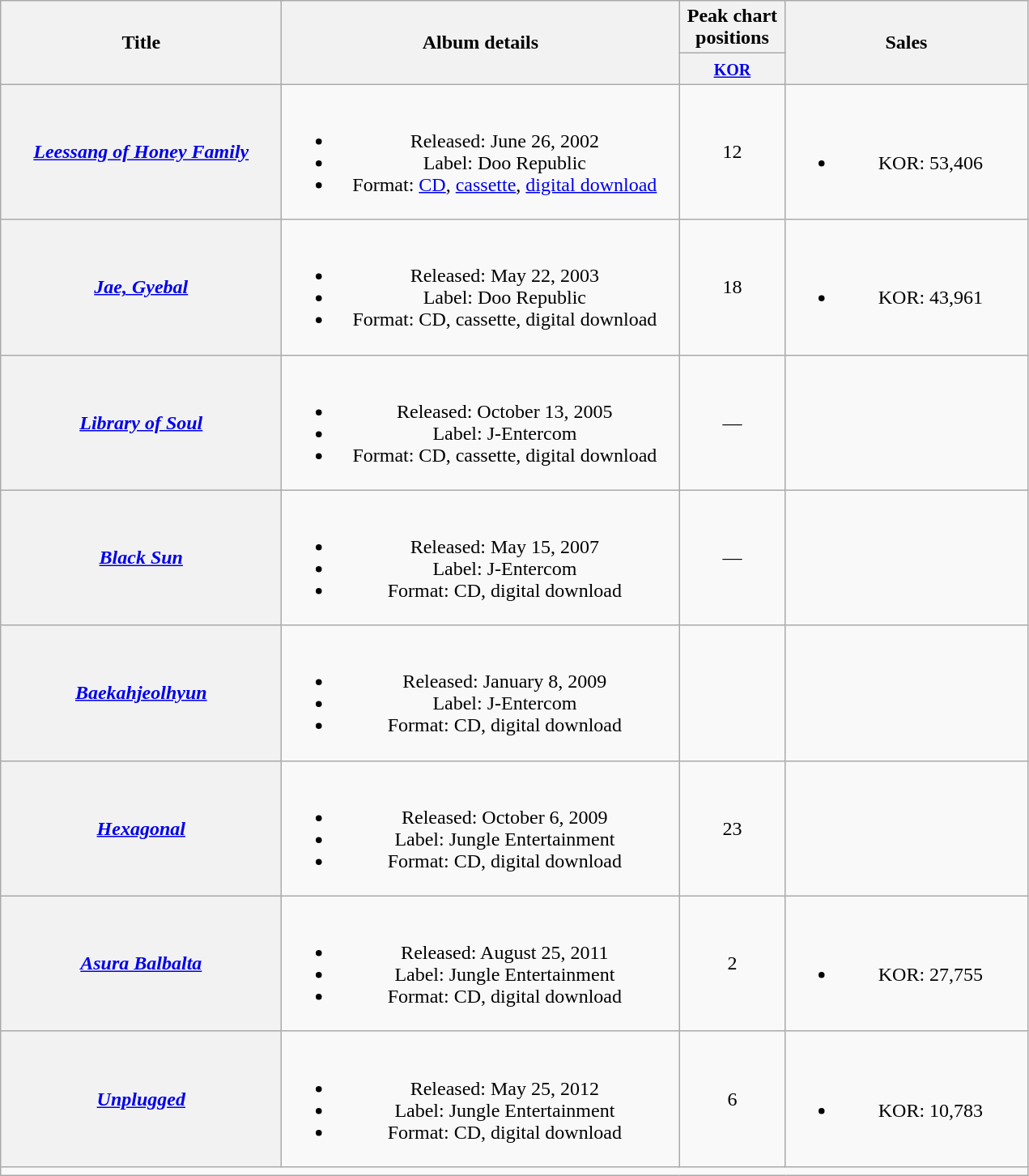<table class="wikitable plainrowheaders" style="text-align:center;">
<tr>
<th rowspan="2" scope="col" style="width:14em;">Title</th>
<th rowspan="2" scope="col" style="width:20em;">Album details</th>
<th colspan="1" scope="col" style="width:5em;">Peak chart positions</th>
<th rowspan="2" scope="col" style="width:12em;">Sales</th>
</tr>
<tr>
<th><small><a href='#'>KOR</a></small><br></th>
</tr>
<tr>
<th scope="row"><em><a href='#'>Leessang of Honey Family</a></em></th>
<td><br><ul><li>Released: June 26, 2002</li><li>Label: Doo Republic</li><li>Format: <a href='#'>CD</a>, <a href='#'>cassette</a>, <a href='#'>digital download</a></li></ul></td>
<td>12</td>
<td><br><ul><li>KOR: 53,406</li></ul></td>
</tr>
<tr>
<th scope="row"><em><a href='#'>Jae, Gyebal</a></em></th>
<td><br><ul><li>Released: May 22, 2003</li><li>Label: Doo Republic</li><li>Format: CD, cassette, digital download</li></ul></td>
<td>18</td>
<td><br><ul><li>KOR: 43,961</li></ul></td>
</tr>
<tr>
<th scope="row"><em><a href='#'>Library of Soul</a></em></th>
<td><br><ul><li>Released: October 13, 2005</li><li>Label: J-Entercom</li><li>Format: CD, cassette, digital download</li></ul></td>
<td>—</td>
<td></td>
</tr>
<tr>
<th scope="row"><em><a href='#'>Black Sun</a></em></th>
<td><br><ul><li>Released: May 15, 2007</li><li>Label: J-Entercom</li><li>Format: CD, digital download</li></ul></td>
<td>—</td>
<td></td>
</tr>
<tr>
<th scope="row"><em><a href='#'>Baekahjeolhyun</a></em></th>
<td><br><ul><li>Released: January 8, 2009</li><li>Label: J-Entercom</li><li>Format: CD, digital download</li></ul></td>
<td></td>
<td></td>
</tr>
<tr>
<th scope="row"><em><a href='#'>Hexagonal</a></em></th>
<td><br><ul><li>Released: October 6, 2009</li><li>Label: Jungle Entertainment</li><li>Format: CD, digital download</li></ul></td>
<td>23</td>
<td></td>
</tr>
<tr>
<th scope="row"><em><a href='#'>Asura Balbalta</a></em></th>
<td><br><ul><li>Released: August 25, 2011</li><li>Label: Jungle Entertainment</li><li>Format: CD, digital download</li></ul></td>
<td>2</td>
<td><br><ul><li>KOR: 27,755</li></ul></td>
</tr>
<tr>
<th scope="row"><em><a href='#'>Unplugged</a></em></th>
<td><br><ul><li>Released: May 25, 2012</li><li>Label: Jungle Entertainment</li><li>Format: CD, digital download</li></ul></td>
<td>6</td>
<td><br><ul><li>KOR: 10,783</li></ul></td>
</tr>
<tr>
<td colspan="4"></td>
</tr>
</table>
